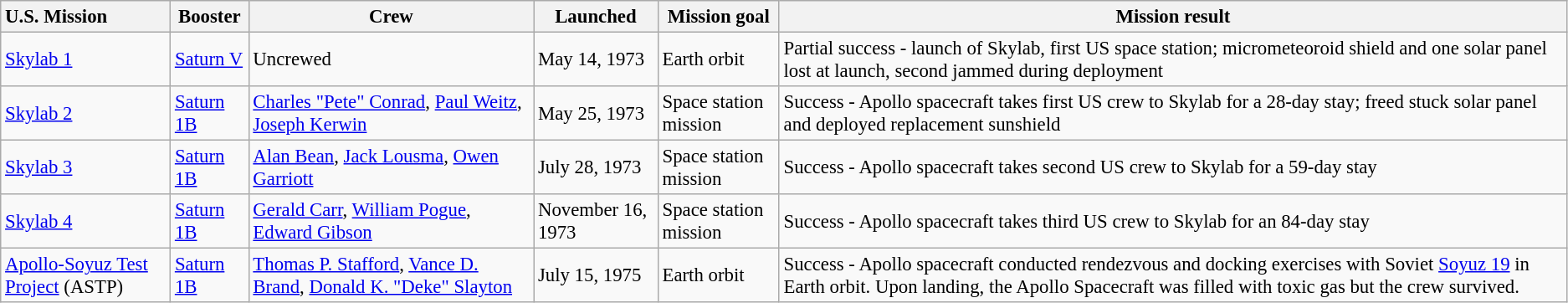<table class="wikitable" style="font-size:95%;">
<tr>
<th style="text-align:left;">U.S. Mission</th>
<th>Booster</th>
<th>Crew</th>
<th>Launched</th>
<th>Mission goal</th>
<th>Mission result</th>
</tr>
<tr>
<td><a href='#'>Skylab 1</a></td>
<td><a href='#'>Saturn V</a></td>
<td>Uncrewed</td>
<td>May 14, 1973</td>
<td>Earth orbit</td>
<td><span>Partial success</span> - launch of Skylab, first US space station; micrometeoroid shield and one solar panel lost at launch, second jammed during deployment</td>
</tr>
<tr>
<td><a href='#'>Skylab 2</a></td>
<td><a href='#'>Saturn 1B</a></td>
<td><a href='#'>Charles "Pete" Conrad</a>, <a href='#'>Paul Weitz</a>, <a href='#'>Joseph Kerwin</a></td>
<td>May 25, 1973</td>
<td>Space station mission</td>
<td><span>Success</span> - Apollo spacecraft takes first US crew to Skylab for a 28-day stay; freed stuck solar panel and deployed replacement sunshield</td>
</tr>
<tr>
<td><a href='#'>Skylab 3</a></td>
<td><a href='#'>Saturn 1B</a></td>
<td><a href='#'>Alan Bean</a>, <a href='#'>Jack Lousma</a>, <a href='#'>Owen Garriott</a></td>
<td>July 28, 1973</td>
<td>Space station mission</td>
<td><span>Success</span> - Apollo spacecraft takes second US crew to Skylab for a 59-day stay</td>
</tr>
<tr>
<td><a href='#'>Skylab 4</a></td>
<td><a href='#'>Saturn 1B</a></td>
<td><a href='#'>Gerald Carr</a>, <a href='#'>William Pogue</a>, <a href='#'>Edward Gibson</a></td>
<td>November 16, 1973</td>
<td>Space station mission</td>
<td><span>Success</span> - Apollo spacecraft takes third US crew to Skylab for an 84-day stay</td>
</tr>
<tr>
<td><a href='#'>Apollo-Soyuz Test Project</a> (ASTP)</td>
<td><a href='#'>Saturn 1B</a></td>
<td><a href='#'>Thomas P. Stafford</a>, <a href='#'>Vance D. Brand</a>, <a href='#'>Donald K. "Deke" Slayton</a></td>
<td>July 15, 1975</td>
<td>Earth orbit</td>
<td><span>Success</span> - Apollo spacecraft conducted rendezvous and docking exercises with Soviet <a href='#'>Soyuz 19</a> in Earth orbit. Upon landing, the Apollo Spacecraft was filled with toxic gas but the crew survived.</td>
</tr>
</table>
